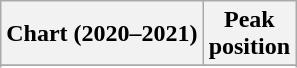<table class="wikitable sortable plainrowheaders" style="text-align:center">
<tr>
<th scope="col">Chart (2020–2021)</th>
<th scope="col">Peak<br>position</th>
</tr>
<tr>
</tr>
<tr>
</tr>
<tr>
</tr>
<tr>
</tr>
</table>
